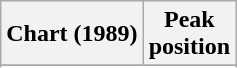<table class="wikitable sortable">
<tr>
<th align="left">Chart (1989)</th>
<th align="center">Peak<br>position</th>
</tr>
<tr>
</tr>
<tr>
</tr>
</table>
